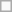<table class=wikitable>
<tr>
<td> </td>
</tr>
</table>
